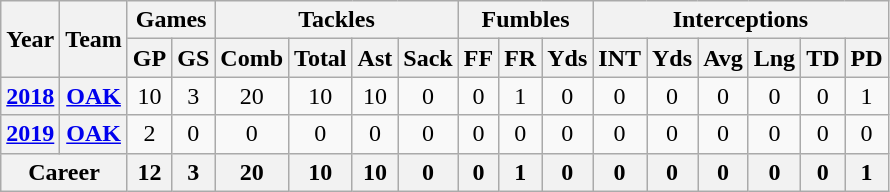<table class=wikitable style="text-align:center;">
<tr>
<th rowspan="2">Year</th>
<th rowspan="2">Team</th>
<th colspan="2">Games</th>
<th colspan="4">Tackles</th>
<th colspan="3">Fumbles</th>
<th colspan="6">Interceptions</th>
</tr>
<tr>
<th>GP</th>
<th>GS</th>
<th>Comb</th>
<th>Total</th>
<th>Ast</th>
<th>Sack</th>
<th>FF</th>
<th>FR</th>
<th>Yds</th>
<th>INT</th>
<th>Yds</th>
<th>Avg</th>
<th>Lng</th>
<th>TD</th>
<th>PD</th>
</tr>
<tr>
<th><a href='#'>2018</a></th>
<th><a href='#'>OAK</a></th>
<td>10</td>
<td>3</td>
<td>20</td>
<td>10</td>
<td>10</td>
<td>0</td>
<td>0</td>
<td>1</td>
<td>0</td>
<td>0</td>
<td>0</td>
<td>0</td>
<td>0</td>
<td>0</td>
<td>1</td>
</tr>
<tr>
<th><a href='#'>2019</a></th>
<th><a href='#'>OAK</a></th>
<td>2</td>
<td>0</td>
<td>0</td>
<td>0</td>
<td>0</td>
<td>0</td>
<td>0</td>
<td>0</td>
<td>0</td>
<td>0</td>
<td>0</td>
<td>0</td>
<td>0</td>
<td>0</td>
<td>0</td>
</tr>
<tr>
<th colspan="2">Career</th>
<th>12</th>
<th>3</th>
<th>20</th>
<th>10</th>
<th>10</th>
<th>0</th>
<th>0</th>
<th>1</th>
<th>0</th>
<th>0</th>
<th>0</th>
<th>0</th>
<th>0</th>
<th>0</th>
<th>1</th>
</tr>
</table>
